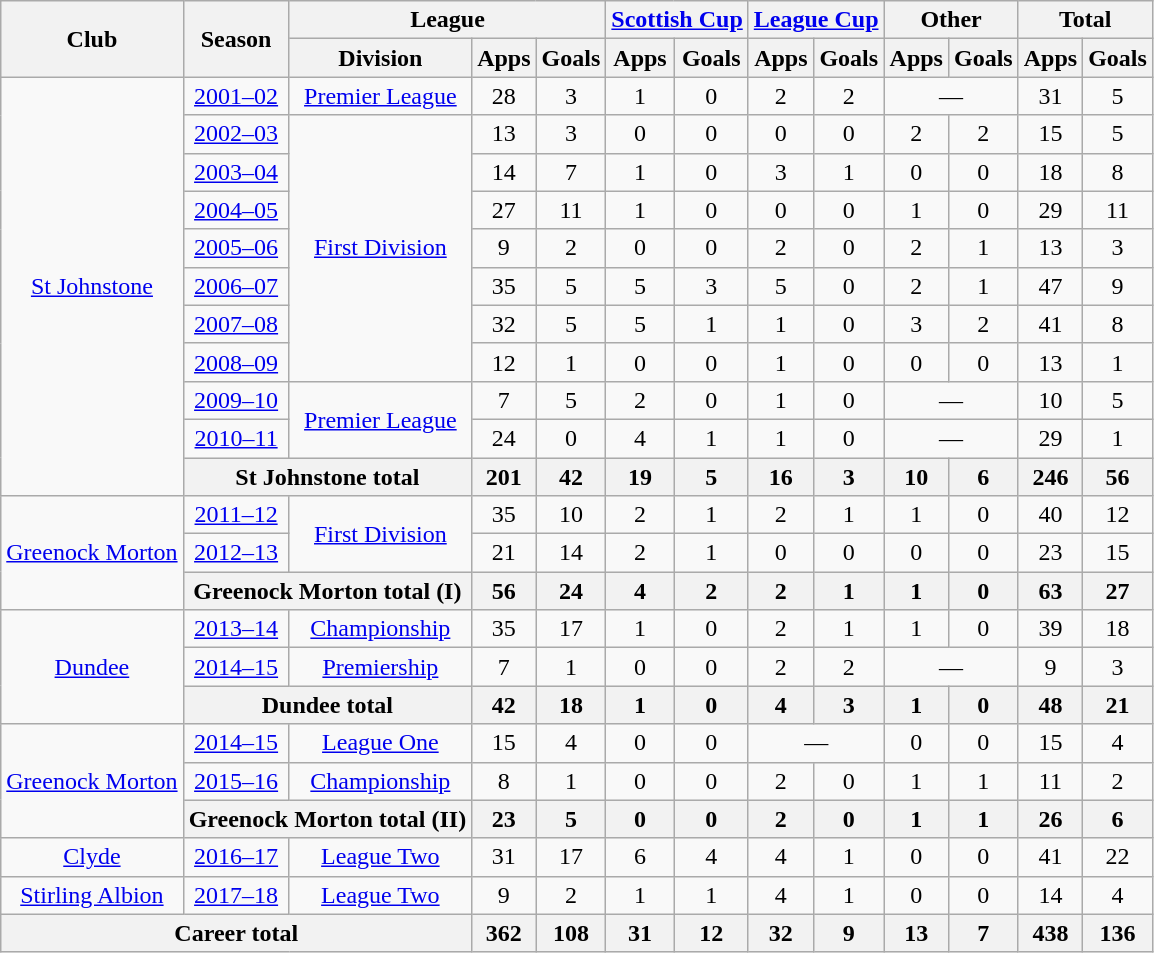<table class="wikitable" style="text-align:center">
<tr>
<th rowspan="2">Club</th>
<th rowspan="2">Season</th>
<th colspan="3">League</th>
<th colspan="2"><a href='#'>Scottish Cup</a></th>
<th colspan="2"><a href='#'>League Cup</a></th>
<th colspan="2">Other</th>
<th colspan="2">Total</th>
</tr>
<tr>
<th>Division</th>
<th>Apps</th>
<th>Goals</th>
<th>Apps</th>
<th>Goals</th>
<th>Apps</th>
<th>Goals</th>
<th>Apps</th>
<th>Goals</th>
<th>Apps</th>
<th>Goals</th>
</tr>
<tr>
<td rowspan="11"><a href='#'>St Johnstone</a></td>
<td><a href='#'>2001–02</a></td>
<td><a href='#'>Premier League</a></td>
<td>28</td>
<td>3</td>
<td>1</td>
<td>0</td>
<td>2</td>
<td>2</td>
<td colspan="2">—</td>
<td>31</td>
<td>5</td>
</tr>
<tr>
<td><a href='#'>2002–03</a></td>
<td rowspan="7"><a href='#'>First Division</a></td>
<td>13</td>
<td>3</td>
<td>0</td>
<td>0</td>
<td>0</td>
<td>0</td>
<td>2</td>
<td>2</td>
<td>15</td>
<td>5</td>
</tr>
<tr>
<td><a href='#'>2003–04</a></td>
<td>14</td>
<td>7</td>
<td>1</td>
<td>0</td>
<td>3</td>
<td>1</td>
<td>0</td>
<td>0</td>
<td>18</td>
<td>8</td>
</tr>
<tr>
<td><a href='#'>2004–05</a></td>
<td>27</td>
<td>11</td>
<td>1</td>
<td>0</td>
<td>0</td>
<td>0</td>
<td>1</td>
<td>0</td>
<td>29</td>
<td>11</td>
</tr>
<tr>
<td><a href='#'>2005–06</a></td>
<td>9</td>
<td>2</td>
<td>0</td>
<td>0</td>
<td>2</td>
<td>0</td>
<td>2</td>
<td>1</td>
<td>13</td>
<td>3</td>
</tr>
<tr>
<td><a href='#'>2006–07</a></td>
<td>35</td>
<td>5</td>
<td>5</td>
<td>3</td>
<td>5</td>
<td>0</td>
<td>2</td>
<td>1</td>
<td>47</td>
<td>9</td>
</tr>
<tr>
<td><a href='#'>2007–08</a></td>
<td>32</td>
<td>5</td>
<td>5</td>
<td>1</td>
<td>1</td>
<td>0</td>
<td>3</td>
<td>2</td>
<td>41</td>
<td>8</td>
</tr>
<tr>
<td><a href='#'>2008–09</a></td>
<td>12</td>
<td>1</td>
<td>0</td>
<td>0</td>
<td>1</td>
<td>0</td>
<td>0</td>
<td>0</td>
<td>13</td>
<td>1</td>
</tr>
<tr>
<td><a href='#'>2009–10</a></td>
<td rowspan="2"><a href='#'>Premier League</a></td>
<td>7</td>
<td>5</td>
<td>2</td>
<td>0</td>
<td>1</td>
<td>0</td>
<td colspan="2">—</td>
<td>10</td>
<td>5</td>
</tr>
<tr>
<td><a href='#'>2010–11</a></td>
<td>24</td>
<td>0</td>
<td>4</td>
<td>1</td>
<td>1</td>
<td>0</td>
<td colspan="2">—</td>
<td>29</td>
<td>1</td>
</tr>
<tr>
<th colspan="2">St Johnstone total</th>
<th>201</th>
<th>42</th>
<th>19</th>
<th>5</th>
<th>16</th>
<th>3</th>
<th>10</th>
<th>6</th>
<th>246</th>
<th>56</th>
</tr>
<tr>
<td rowspan="3"><a href='#'>Greenock Morton</a></td>
<td><a href='#'>2011–12</a></td>
<td rowspan="2"><a href='#'>First Division</a></td>
<td>35</td>
<td>10</td>
<td>2</td>
<td>1</td>
<td>2</td>
<td>1</td>
<td>1</td>
<td>0</td>
<td>40</td>
<td>12</td>
</tr>
<tr>
<td><a href='#'>2012–13</a></td>
<td>21</td>
<td>14</td>
<td>2</td>
<td>1</td>
<td>0</td>
<td>0</td>
<td>0</td>
<td>0</td>
<td>23</td>
<td>15</td>
</tr>
<tr>
<th colspan="2">Greenock Morton total (I)</th>
<th>56</th>
<th>24</th>
<th>4</th>
<th>2</th>
<th>2</th>
<th>1</th>
<th>1</th>
<th>0</th>
<th>63</th>
<th>27</th>
</tr>
<tr>
<td rowspan="3"><a href='#'>Dundee</a></td>
<td><a href='#'>2013–14</a></td>
<td><a href='#'>Championship</a></td>
<td>35</td>
<td>17</td>
<td>1</td>
<td>0</td>
<td>2</td>
<td>1</td>
<td>1</td>
<td>0</td>
<td>39</td>
<td>18</td>
</tr>
<tr>
<td><a href='#'>2014–15</a></td>
<td><a href='#'>Premiership</a></td>
<td>7</td>
<td>1</td>
<td>0</td>
<td>0</td>
<td>2</td>
<td>2</td>
<td colspan="2">—</td>
<td>9</td>
<td>3</td>
</tr>
<tr>
<th colspan="2">Dundee total</th>
<th>42</th>
<th>18</th>
<th>1</th>
<th>0</th>
<th>4</th>
<th>3</th>
<th>1</th>
<th>0</th>
<th>48</th>
<th>21</th>
</tr>
<tr>
<td rowspan="3"><a href='#'>Greenock Morton</a></td>
<td><a href='#'>2014–15</a></td>
<td><a href='#'>League One</a></td>
<td>15</td>
<td>4</td>
<td>0</td>
<td>0</td>
<td colspan="2">—</td>
<td>0</td>
<td>0</td>
<td>15</td>
<td>4</td>
</tr>
<tr>
<td><a href='#'>2015–16</a></td>
<td><a href='#'>Championship</a></td>
<td>8</td>
<td>1</td>
<td>0</td>
<td>0</td>
<td>2</td>
<td>0</td>
<td>1</td>
<td>1</td>
<td>11</td>
<td>2</td>
</tr>
<tr>
<th colspan="2">Greenock Morton total (II)</th>
<th>23</th>
<th>5</th>
<th>0</th>
<th>0</th>
<th>2</th>
<th>0</th>
<th>1</th>
<th>1</th>
<th>26</th>
<th>6</th>
</tr>
<tr>
<td><a href='#'>Clyde</a></td>
<td><a href='#'>2016–17</a></td>
<td><a href='#'>League Two</a></td>
<td>31</td>
<td>17</td>
<td>6</td>
<td>4</td>
<td>4</td>
<td>1</td>
<td>0</td>
<td>0</td>
<td>41</td>
<td>22</td>
</tr>
<tr>
<td><a href='#'>Stirling Albion</a></td>
<td><a href='#'>2017–18</a></td>
<td><a href='#'>League Two</a></td>
<td>9</td>
<td>2</td>
<td>1</td>
<td>1</td>
<td>4</td>
<td>1</td>
<td>0</td>
<td>0</td>
<td>14</td>
<td>4</td>
</tr>
<tr>
<th colspan="3">Career total</th>
<th>362</th>
<th>108</th>
<th>31</th>
<th>12</th>
<th>32</th>
<th>9</th>
<th>13</th>
<th>7</th>
<th>438</th>
<th>136</th>
</tr>
</table>
